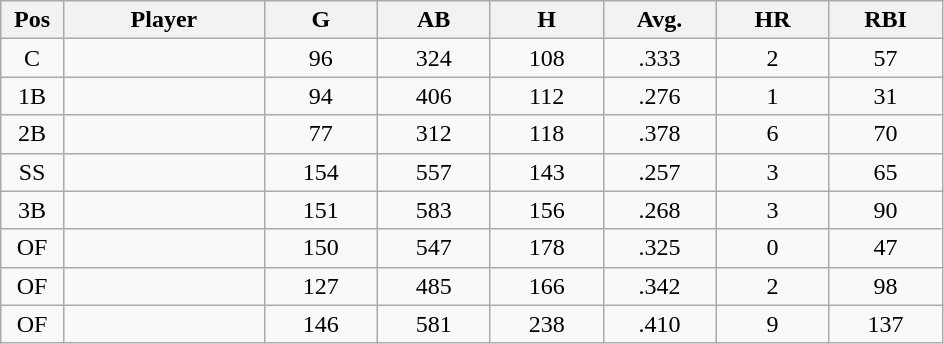<table class="wikitable sortable">
<tr>
<th bgcolor="#DDDDFF" width="5%">Pos</th>
<th bgcolor="#DDDDFF" width="16%">Player</th>
<th bgcolor="#DDDDFF" width="9%">G</th>
<th bgcolor="#DDDDFF" width="9%">AB</th>
<th bgcolor="#DDDDFF" width="9%">H</th>
<th bgcolor="#DDDDFF" width="9%">Avg.</th>
<th bgcolor="#DDDDFF" width="9%">HR</th>
<th bgcolor="#DDDDFF" width="9%">RBI</th>
</tr>
<tr align="center">
<td>C</td>
<td></td>
<td>96</td>
<td>324</td>
<td>108</td>
<td>.333</td>
<td>2</td>
<td>57</td>
</tr>
<tr align="center">
<td>1B</td>
<td></td>
<td>94</td>
<td>406</td>
<td>112</td>
<td>.276</td>
<td>1</td>
<td>31</td>
</tr>
<tr align="center">
<td>2B</td>
<td></td>
<td>77</td>
<td>312</td>
<td>118</td>
<td>.378</td>
<td>6</td>
<td>70</td>
</tr>
<tr align="center">
<td>SS</td>
<td></td>
<td>154</td>
<td>557</td>
<td>143</td>
<td>.257</td>
<td>3</td>
<td>65</td>
</tr>
<tr align="center">
<td>3B</td>
<td></td>
<td>151</td>
<td>583</td>
<td>156</td>
<td>.268</td>
<td>3</td>
<td>90</td>
</tr>
<tr align="center">
<td>OF</td>
<td></td>
<td>150</td>
<td>547</td>
<td>178</td>
<td>.325</td>
<td>0</td>
<td>47</td>
</tr>
<tr align="center">
<td>OF</td>
<td></td>
<td>127</td>
<td>485</td>
<td>166</td>
<td>.342</td>
<td>2</td>
<td>98</td>
</tr>
<tr align="center">
<td>OF</td>
<td></td>
<td>146</td>
<td>581</td>
<td>238</td>
<td>.410</td>
<td>9</td>
<td>137</td>
</tr>
</table>
